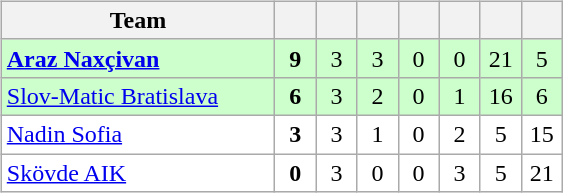<table>
<tr>
<td><br><table class="wikitable" style="text-align: center;">
<tr>
<th width="175">Team</th>
<th width="20"></th>
<th width="20"></th>
<th width="20"></th>
<th width="20"></th>
<th width="20"></th>
<th width="20"></th>
<th width="20"></th>
</tr>
<tr bgcolor="#ccffcc">
<td align="left"> <strong><a href='#'>Araz Naxçivan</a></strong></td>
<td><strong>9</strong></td>
<td>3</td>
<td>3</td>
<td>0</td>
<td>0</td>
<td>21</td>
<td>5</td>
</tr>
<tr bgcolor=ccffcc>
<td align="left"> <a href='#'>Slov-Matic Bratislava</a></td>
<td><strong>6</strong></td>
<td>3</td>
<td>2</td>
<td>0</td>
<td>1</td>
<td>16</td>
<td>6</td>
</tr>
<tr bgcolor=ffffff>
<td align="left"> <a href='#'>Nadin Sofia</a></td>
<td><strong>3</strong></td>
<td>3</td>
<td>1</td>
<td>0</td>
<td>2</td>
<td>5</td>
<td>15</td>
</tr>
<tr bgcolor=ffffff>
<td align="left"> <a href='#'>Skövde AIK</a></td>
<td><strong>0</strong></td>
<td>3</td>
<td>0</td>
<td>0</td>
<td>3</td>
<td>5</td>
<td>21</td>
</tr>
</table>
</td>
<td></td>
</tr>
</table>
